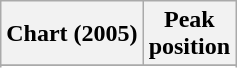<table class="wikitable sortable plainrowheaders" style="text-align:center;">
<tr>
<th align="center">Chart (2005)</th>
<th align="center">Peak<br>position</th>
</tr>
<tr>
</tr>
<tr>
</tr>
<tr>
</tr>
</table>
